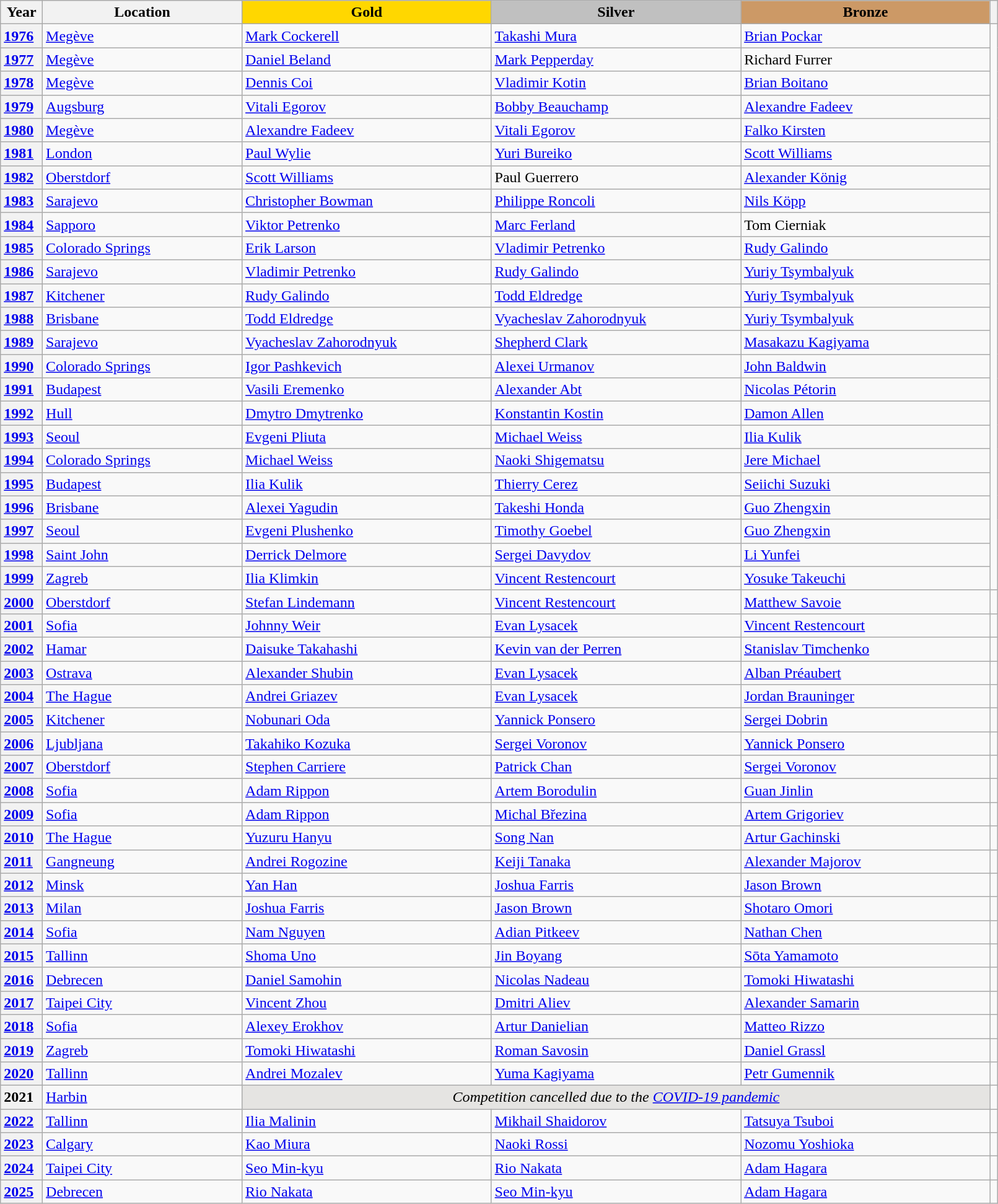<table class="wikitable unsortable" style="text-align:left; width:85%">
<tr>
<th scope="col" style="text-align:center">Year</th>
<th scope="col" style="text-align:center; width:20%">Location</th>
<th scope="col" style="text-align:center; width:25%; background:gold">Gold</th>
<th scope="col" style="text-align:center; width:25%; background:silver">Silver</th>
<th scope="col" style="text-align:center; width:25%; background:#c96">Bronze</th>
<th scope="col" style="text-align:center"></th>
</tr>
<tr>
<th scope="row" style="text-align:left"><a href='#'>1976</a></th>
<td> <a href='#'>Megève</a></td>
<td> <a href='#'>Mark Cockerell</a></td>
<td> <a href='#'>Takashi Mura</a></td>
<td> <a href='#'>Brian Pockar</a></td>
<td rowspan="24"></td>
</tr>
<tr>
<th scope="row" style="text-align:left"><a href='#'>1977</a></th>
<td> <a href='#'>Megève</a></td>
<td> <a href='#'>Daniel Beland</a></td>
<td> <a href='#'>Mark Pepperday</a></td>
<td> Richard Furrer</td>
</tr>
<tr>
<th scope="row" style="text-align:left"><a href='#'>1978</a></th>
<td> <a href='#'>Megève</a></td>
<td> <a href='#'>Dennis Coi</a></td>
<td> <a href='#'>Vladimir Kotin</a></td>
<td> <a href='#'>Brian Boitano</a></td>
</tr>
<tr>
<th scope="row" style="text-align:left"><a href='#'>1979</a></th>
<td> <a href='#'>Augsburg</a></td>
<td> <a href='#'>Vitali Egorov</a></td>
<td> <a href='#'>Bobby Beauchamp</a></td>
<td> <a href='#'>Alexandre Fadeev</a></td>
</tr>
<tr>
<th scope="row" style="text-align:left"><a href='#'>1980</a></th>
<td> <a href='#'>Megève</a></td>
<td> <a href='#'>Alexandre Fadeev</a></td>
<td> <a href='#'>Vitali Egorov</a></td>
<td> <a href='#'>Falko Kirsten</a></td>
</tr>
<tr>
<th scope="row" style="text-align:left"><a href='#'>1981</a></th>
<td> <a href='#'>London</a></td>
<td> <a href='#'>Paul Wylie</a></td>
<td> <a href='#'>Yuri Bureiko</a></td>
<td> <a href='#'>Scott Williams</a></td>
</tr>
<tr>
<th scope="row" style="text-align:left"><a href='#'>1982</a></th>
<td> <a href='#'>Oberstdorf</a></td>
<td> <a href='#'>Scott Williams</a></td>
<td> Paul Guerrero</td>
<td> <a href='#'>Alexander König</a></td>
</tr>
<tr>
<th scope="row" style="text-align:left"><a href='#'>1983</a></th>
<td> <a href='#'>Sarajevo</a></td>
<td> <a href='#'>Christopher Bowman</a></td>
<td> <a href='#'>Philippe Roncoli</a></td>
<td> <a href='#'>Nils Köpp</a></td>
</tr>
<tr>
<th scope="row" style="text-align:left"><a href='#'>1984</a></th>
<td> <a href='#'>Sapporo</a></td>
<td> <a href='#'>Viktor Petrenko</a></td>
<td> <a href='#'>Marc Ferland</a></td>
<td> Tom Cierniak</td>
</tr>
<tr>
<th scope="row" style="text-align:left"><a href='#'>1985</a></th>
<td> <a href='#'>Colorado Springs</a></td>
<td> <a href='#'>Erik Larson</a></td>
<td> <a href='#'>Vladimir Petrenko</a></td>
<td> <a href='#'>Rudy Galindo</a></td>
</tr>
<tr>
<th scope="row" style="text-align:left"><a href='#'>1986</a></th>
<td> <a href='#'>Sarajevo</a></td>
<td> <a href='#'>Vladimir Petrenko</a></td>
<td> <a href='#'>Rudy Galindo</a></td>
<td> <a href='#'>Yuriy Tsymbalyuk</a></td>
</tr>
<tr>
<th scope="row" style="text-align:left"><a href='#'>1987</a></th>
<td> <a href='#'>Kitchener</a></td>
<td> <a href='#'>Rudy Galindo</a></td>
<td> <a href='#'>Todd Eldredge</a></td>
<td> <a href='#'>Yuriy Tsymbalyuk</a></td>
</tr>
<tr>
<th scope="row" style="text-align:left"><a href='#'>1988</a></th>
<td> <a href='#'>Brisbane</a></td>
<td> <a href='#'>Todd Eldredge</a></td>
<td> <a href='#'>Vyacheslav Zahorodnyuk</a></td>
<td> <a href='#'>Yuriy Tsymbalyuk</a></td>
</tr>
<tr>
<th scope="row" style="text-align:left"><a href='#'>1989</a></th>
<td> <a href='#'>Sarajevo</a></td>
<td> <a href='#'>Vyacheslav Zahorodnyuk</a></td>
<td> <a href='#'>Shepherd Clark</a></td>
<td> <a href='#'>Masakazu Kagiyama</a></td>
</tr>
<tr>
<th scope="row" style="text-align:left"><a href='#'>1990</a></th>
<td> <a href='#'>Colorado Springs</a></td>
<td> <a href='#'>Igor Pashkevich</a></td>
<td> <a href='#'>Alexei Urmanov</a></td>
<td> <a href='#'>John Baldwin</a></td>
</tr>
<tr>
<th scope="row" style="text-align:left"><a href='#'>1991</a></th>
<td> <a href='#'>Budapest</a></td>
<td> <a href='#'>Vasili Eremenko</a></td>
<td> <a href='#'>Alexander Abt</a></td>
<td> <a href='#'>Nicolas Pétorin</a></td>
</tr>
<tr>
<th scope="row" style="text-align:left"><a href='#'>1992</a></th>
<td> <a href='#'>Hull</a></td>
<td> <a href='#'>Dmytro Dmytrenko</a></td>
<td> <a href='#'>Konstantin Kostin</a></td>
<td> <a href='#'>Damon Allen</a></td>
</tr>
<tr>
<th scope="row" style="text-align:left"><a href='#'>1993</a></th>
<td> <a href='#'>Seoul</a></td>
<td> <a href='#'>Evgeni Pliuta</a></td>
<td> <a href='#'>Michael Weiss</a></td>
<td> <a href='#'>Ilia Kulik</a></td>
</tr>
<tr>
<th scope="row" style="text-align:left"><a href='#'>1994</a></th>
<td> <a href='#'>Colorado Springs</a></td>
<td> <a href='#'>Michael Weiss</a></td>
<td> <a href='#'>Naoki Shigematsu</a></td>
<td> <a href='#'>Jere Michael</a></td>
</tr>
<tr>
<th scope="row" style="text-align:left"><a href='#'>1995</a></th>
<td> <a href='#'>Budapest</a></td>
<td> <a href='#'>Ilia Kulik</a></td>
<td> <a href='#'>Thierry Cerez</a></td>
<td> <a href='#'>Seiichi Suzuki</a></td>
</tr>
<tr>
<th scope="row" style="text-align:left"><a href='#'>1996</a></th>
<td> <a href='#'>Brisbane</a></td>
<td> <a href='#'>Alexei Yagudin</a></td>
<td> <a href='#'>Takeshi Honda</a></td>
<td> <a href='#'>Guo Zhengxin</a></td>
</tr>
<tr>
<th scope="row" style="text-align:left"><a href='#'>1997</a></th>
<td> <a href='#'>Seoul</a></td>
<td> <a href='#'>Evgeni Plushenko</a></td>
<td> <a href='#'>Timothy Goebel</a></td>
<td> <a href='#'>Guo Zhengxin</a></td>
</tr>
<tr>
<th scope="row" style="text-align:left"><a href='#'>1998</a></th>
<td> <a href='#'>Saint John</a></td>
<td> <a href='#'>Derrick Delmore</a></td>
<td> <a href='#'>Sergei Davydov</a></td>
<td> <a href='#'>Li Yunfei</a></td>
</tr>
<tr>
<th scope="row" style="text-align:left"><a href='#'>1999</a></th>
<td> <a href='#'>Zagreb</a></td>
<td> <a href='#'>Ilia Klimkin</a></td>
<td> <a href='#'>Vincent Restencourt</a></td>
<td> <a href='#'>Yosuke Takeuchi</a></td>
</tr>
<tr>
<th scope="row" style="text-align:left"><a href='#'>2000</a></th>
<td> <a href='#'>Oberstdorf</a></td>
<td> <a href='#'>Stefan Lindemann</a></td>
<td> <a href='#'>Vincent Restencourt</a></td>
<td> <a href='#'>Matthew Savoie</a></td>
<td></td>
</tr>
<tr>
<th scope="row" style="text-align:left"><a href='#'>2001</a></th>
<td> <a href='#'>Sofia</a></td>
<td> <a href='#'>Johnny Weir</a></td>
<td> <a href='#'>Evan Lysacek</a></td>
<td> <a href='#'>Vincent Restencourt</a></td>
<td></td>
</tr>
<tr>
<th scope="row" style="text-align:left"><a href='#'>2002</a></th>
<td> <a href='#'>Hamar</a></td>
<td> <a href='#'>Daisuke Takahashi</a></td>
<td> <a href='#'>Kevin van der Perren</a></td>
<td> <a href='#'>Stanislav Timchenko</a></td>
<td></td>
</tr>
<tr>
<th scope="row" style="text-align:left"><a href='#'>2003</a></th>
<td> <a href='#'>Ostrava</a></td>
<td> <a href='#'>Alexander Shubin</a></td>
<td> <a href='#'>Evan Lysacek</a></td>
<td> <a href='#'>Alban Préaubert</a></td>
<td></td>
</tr>
<tr>
<th scope="row" style="text-align:left"><a href='#'>2004</a></th>
<td> <a href='#'>The Hague</a></td>
<td> <a href='#'>Andrei Griazev</a></td>
<td> <a href='#'>Evan Lysacek</a></td>
<td> <a href='#'>Jordan Brauninger</a></td>
<td></td>
</tr>
<tr>
<th scope="row" style="text-align:left"><a href='#'>2005</a></th>
<td> <a href='#'>Kitchener</a></td>
<td> <a href='#'>Nobunari Oda</a></td>
<td> <a href='#'>Yannick Ponsero</a></td>
<td> <a href='#'>Sergei Dobrin</a></td>
<td></td>
</tr>
<tr>
<th scope="row" style="text-align:left"><a href='#'>2006</a></th>
<td> <a href='#'>Ljubljana</a></td>
<td> <a href='#'>Takahiko Kozuka</a></td>
<td> <a href='#'>Sergei Voronov</a></td>
<td> <a href='#'>Yannick Ponsero</a></td>
<td></td>
</tr>
<tr>
<th scope="row" style="text-align:left"><a href='#'>2007</a></th>
<td> <a href='#'>Oberstdorf</a></td>
<td> <a href='#'>Stephen Carriere</a></td>
<td> <a href='#'>Patrick Chan</a></td>
<td> <a href='#'>Sergei Voronov</a></td>
<td></td>
</tr>
<tr>
<th scope="row" style="text-align:left"><a href='#'>2008</a></th>
<td> <a href='#'>Sofia</a></td>
<td> <a href='#'>Adam Rippon</a></td>
<td> <a href='#'>Artem Borodulin</a></td>
<td> <a href='#'>Guan Jinlin</a></td>
<td></td>
</tr>
<tr>
<th scope="row" style="text-align:left"><a href='#'>2009</a></th>
<td> <a href='#'>Sofia</a></td>
<td> <a href='#'>Adam Rippon</a></td>
<td> <a href='#'>Michal Březina</a></td>
<td> <a href='#'>Artem Grigoriev</a></td>
<td></td>
</tr>
<tr>
<th scope="row" style="text-align:left"><a href='#'>2010</a></th>
<td> <a href='#'>The Hague</a></td>
<td> <a href='#'>Yuzuru Hanyu</a></td>
<td> <a href='#'>Song Nan</a></td>
<td> <a href='#'>Artur Gachinski</a></td>
<td></td>
</tr>
<tr>
<th scope="row" style="text-align:left"><a href='#'>2011</a></th>
<td> <a href='#'>Gangneung</a></td>
<td> <a href='#'>Andrei Rogozine</a></td>
<td> <a href='#'>Keiji Tanaka</a></td>
<td> <a href='#'>Alexander Majorov</a></td>
<td></td>
</tr>
<tr>
<th scope="row" style="text-align:left"><a href='#'>2012</a></th>
<td> <a href='#'>Minsk</a></td>
<td> <a href='#'>Yan Han</a></td>
<td> <a href='#'>Joshua Farris</a></td>
<td> <a href='#'>Jason Brown</a></td>
<td></td>
</tr>
<tr>
<th scope="row" style="text-align:left"><a href='#'>2013</a></th>
<td> <a href='#'>Milan</a></td>
<td> <a href='#'>Joshua Farris</a></td>
<td> <a href='#'>Jason Brown</a></td>
<td> <a href='#'>Shotaro Omori</a></td>
<td></td>
</tr>
<tr>
<th scope="row" style="text-align:left"><a href='#'>2014</a></th>
<td> <a href='#'>Sofia</a></td>
<td> <a href='#'>Nam Nguyen</a></td>
<td> <a href='#'>Adian Pitkeev</a></td>
<td> <a href='#'>Nathan Chen</a></td>
<td></td>
</tr>
<tr>
<th scope="row" style="text-align:left"><a href='#'>2015</a></th>
<td> <a href='#'>Tallinn</a></td>
<td> <a href='#'>Shoma Uno</a></td>
<td> <a href='#'>Jin Boyang</a></td>
<td> <a href='#'>Sōta Yamamoto</a></td>
<td></td>
</tr>
<tr>
<th scope="row" style="text-align:left"><a href='#'>2016</a></th>
<td> <a href='#'>Debrecen</a></td>
<td> <a href='#'>Daniel Samohin</a></td>
<td> <a href='#'>Nicolas Nadeau</a></td>
<td> <a href='#'>Tomoki Hiwatashi</a></td>
<td></td>
</tr>
<tr>
<th scope="row" style="text-align:left"><a href='#'>2017</a></th>
<td> <a href='#'>Taipei City</a></td>
<td> <a href='#'>Vincent Zhou</a></td>
<td> <a href='#'>Dmitri Aliev</a></td>
<td> <a href='#'>Alexander Samarin</a></td>
<td></td>
</tr>
<tr>
<th scope="row" style="text-align:left"><a href='#'>2018</a></th>
<td> <a href='#'>Sofia</a></td>
<td> <a href='#'>Alexey Erokhov</a></td>
<td> <a href='#'>Artur Danielian</a></td>
<td> <a href='#'>Matteo Rizzo</a></td>
<td></td>
</tr>
<tr>
<th scope="row" style="text-align:left"><a href='#'>2019</a></th>
<td> <a href='#'>Zagreb</a></td>
<td> <a href='#'>Tomoki Hiwatashi</a></td>
<td> <a href='#'>Roman Savosin</a></td>
<td> <a href='#'>Daniel Grassl</a></td>
<td></td>
</tr>
<tr>
<th scope="row" style="text-align:left"><a href='#'>2020</a></th>
<td> <a href='#'>Tallinn</a></td>
<td> <a href='#'>Andrei Mozalev</a></td>
<td> <a href='#'>Yuma Kagiyama</a></td>
<td> <a href='#'>Petr Gumennik</a></td>
<td></td>
</tr>
<tr>
<th scope="row" style="text-align:left">2021</th>
<td> <a href='#'>Harbin</a></td>
<td colspan="3" align="center" bgcolor="e5e4e2"><em>Competition cancelled due to the <a href='#'>COVID-19 pandemic</a></em></td>
<td></td>
</tr>
<tr>
<th scope="row" style="text-align:left"><a href='#'>2022</a></th>
<td> <a href='#'>Tallinn</a></td>
<td> <a href='#'>Ilia Malinin</a></td>
<td> <a href='#'>Mikhail Shaidorov</a></td>
<td> <a href='#'>Tatsuya Tsuboi</a></td>
<td></td>
</tr>
<tr>
<th scope="row" style="text-align:left"><a href='#'>2023</a></th>
<td> <a href='#'>Calgary</a></td>
<td> <a href='#'>Kao Miura</a></td>
<td> <a href='#'>Naoki Rossi</a></td>
<td> <a href='#'>Nozomu Yoshioka</a></td>
<td></td>
</tr>
<tr>
<th scope="row" style="text-align:left"><a href='#'>2024</a></th>
<td> <a href='#'>Taipei City</a></td>
<td> <a href='#'>Seo Min-kyu</a></td>
<td> <a href='#'>Rio Nakata</a></td>
<td> <a href='#'>Adam Hagara</a></td>
<td></td>
</tr>
<tr>
<th scope="row" style="text-align:left"><a href='#'>2025</a></th>
<td> <a href='#'>Debrecen</a></td>
<td> <a href='#'>Rio Nakata</a></td>
<td> <a href='#'>Seo Min-kyu</a></td>
<td> <a href='#'>Adam Hagara</a></td>
<td></td>
</tr>
</table>
